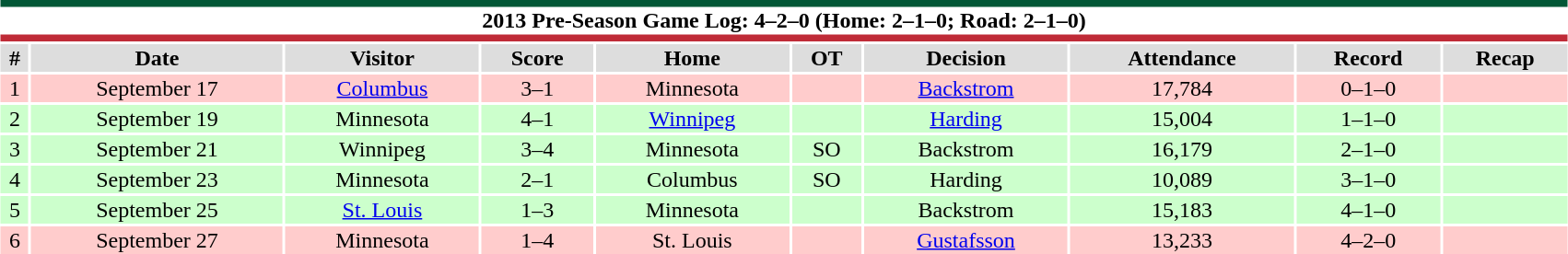<table class="toccolours collapsible collapsed"  style="width:90%; clear:both; margin:1.5em auto; text-align:center;">
<tr>
<th colspan=10 style="background:#fff; border-top:#025736 5px solid; border-bottom:#BF2B37 5px solid;">2013 Pre-Season Game Log: 4–2–0 (Home: 2–1–0; Road: 2–1–0)</th>
</tr>
<tr style="text-align:center; background:#ddd;">
<th>#</th>
<th>Date</th>
<th>Visitor</th>
<th>Score</th>
<th>Home</th>
<th>OT</th>
<th>Decision</th>
<th>Attendance</th>
<th>Record</th>
<th>Recap</th>
</tr>
<tr style="background:#fcc;">
<td>1</td>
<td>September 17</td>
<td><a href='#'>Columbus</a></td>
<td>3–1</td>
<td>Minnesota</td>
<td></td>
<td><a href='#'>Backstrom</a></td>
<td>17,784</td>
<td>0–1–0</td>
<td></td>
</tr>
<tr style="background:#cfc;">
<td>2</td>
<td>September 19</td>
<td>Minnesota</td>
<td>4–1</td>
<td><a href='#'>Winnipeg</a></td>
<td></td>
<td><a href='#'>Harding</a></td>
<td>15,004</td>
<td>1–1–0</td>
<td></td>
</tr>
<tr style="background:#cfc;">
<td>3</td>
<td>September 21</td>
<td>Winnipeg</td>
<td>3–4</td>
<td>Minnesota</td>
<td>SO</td>
<td>Backstrom</td>
<td>16,179</td>
<td>2–1–0</td>
<td></td>
</tr>
<tr style="background:#cfc;">
<td>4</td>
<td>September 23</td>
<td>Minnesota</td>
<td>2–1</td>
<td>Columbus</td>
<td>SO</td>
<td>Harding</td>
<td>10,089</td>
<td>3–1–0</td>
<td></td>
</tr>
<tr style="background:#cfc;">
<td>5</td>
<td>September 25</td>
<td><a href='#'>St. Louis</a></td>
<td>1–3</td>
<td>Minnesota</td>
<td></td>
<td>Backstrom</td>
<td>15,183</td>
<td>4–1–0</td>
<td></td>
</tr>
<tr style="background:#fcc;">
<td>6</td>
<td>September 27</td>
<td>Minnesota</td>
<td>1–4</td>
<td>St. Louis</td>
<td></td>
<td><a href='#'>Gustafsson</a></td>
<td>13,233</td>
<td>4–2–0</td>
<td></td>
</tr>
</table>
